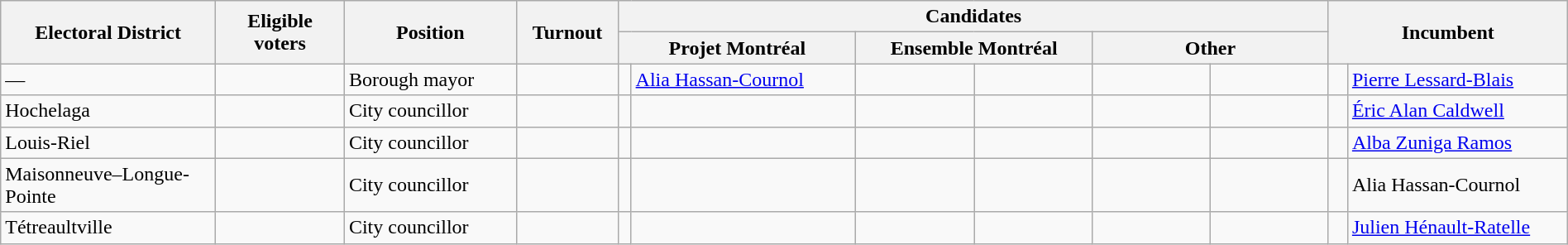<table class="wikitable" width="100%">
<tr>
<th width=10% rowspan=2>Electoral District</th>
<th width=6% rowspan=2>Eligible voters</th>
<th width=8% rowspan=2>Position</th>
<th width=4% rowspan=2>Turnout</th>
<th colspan=6>Candidates</th>
<th width=11% colspan=2 rowspan=2>Incumbent</th>
</tr>
<tr>
<th width=11% colspan=2 ><span>Projet Montréal</span></th>
<th width=11% colspan=2 ><span>Ensemble Montréal</span></th>
<th width=11% colspan=2 >Other</th>
</tr>
<tr>
<td>—</td>
<td></td>
<td>Borough mayor</td>
<td></td>
<td></td>
<td><a href='#'>Alia Hassan-Cournol</a></td>
<td></td>
<td></td>
<td></td>
<td></td>
<td> </td>
<td><a href='#'>Pierre Lessard-Blais</a></td>
</tr>
<tr>
<td>Hochelaga</td>
<td></td>
<td>City councillor</td>
<td></td>
<td></td>
<td></td>
<td></td>
<td></td>
<td></td>
<td></td>
<td> </td>
<td><a href='#'>Éric Alan Caldwell</a></td>
</tr>
<tr>
<td>Louis-Riel</td>
<td></td>
<td>City councillor</td>
<td></td>
<td></td>
<td></td>
<td></td>
<td></td>
<td></td>
<td></td>
<td> </td>
<td><a href='#'>Alba Zuniga Ramos</a></td>
</tr>
<tr>
<td>Maisonneuve–Longue-Pointe</td>
<td></td>
<td>City councillor</td>
<td></td>
<td></td>
<td></td>
<td></td>
<td></td>
<td></td>
<td></td>
<td> </td>
<td>Alia Hassan-Cournol</td>
</tr>
<tr>
<td>Tétreaultville</td>
<td></td>
<td>City councillor</td>
<td></td>
<td></td>
<td></td>
<td></td>
<td></td>
<td></td>
<td></td>
<td> </td>
<td><a href='#'>Julien Hénault-Ratelle</a></td>
</tr>
</table>
